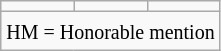<table class="wikitable sortable sortable" style="text-align: center">
<tr align=center>
<td></td>
<td></td>
<td></td>
</tr>
<tr>
<td colspan="3"><small>HM = Honorable mention</small></td>
</tr>
</table>
